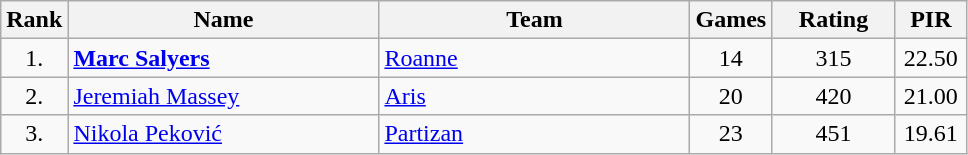<table class="wikitable sortable" style="text-align: center;">
<tr>
<th>Rank</th>
<th width=200>Name</th>
<th width=200>Team</th>
<th>Games</th>
<th width=75>Rating</th>
<th width=40>PIR</th>
</tr>
<tr>
<td>1.</td>
<td align="left"> <strong><a href='#'>Marc Salyers</a></strong></td>
<td align="left"> <a href='#'>Roanne</a></td>
<td>14</td>
<td>315</td>
<td>22.50</td>
</tr>
<tr>
<td>2.</td>
<td align="left"> <a href='#'>Jeremiah Massey</a></td>
<td align="left"> <a href='#'>Aris</a></td>
<td>20</td>
<td>420</td>
<td>21.00</td>
</tr>
<tr>
<td>3.</td>
<td align="left"> <a href='#'>Nikola Peković</a></td>
<td align="left"> <a href='#'>Partizan</a></td>
<td>23</td>
<td>451</td>
<td>19.61</td>
</tr>
</table>
